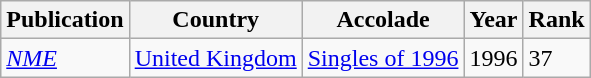<table class="wikitable">
<tr>
<th>Publication</th>
<th>Country</th>
<th>Accolade</th>
<th>Year</th>
<th>Rank</th>
</tr>
<tr>
<td><em><a href='#'>NME</a></em></td>
<td><a href='#'>United Kingdom</a></td>
<td><a href='#'>Singles of 1996</a></td>
<td>1996</td>
<td>37</td>
</tr>
</table>
